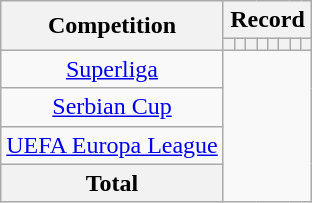<table class="wikitable" style="text-align: center">
<tr>
<th rowspan=2>Competition</th>
<th colspan=8>Record</th>
</tr>
<tr>
<th></th>
<th></th>
<th></th>
<th></th>
<th></th>
<th></th>
<th></th>
<th></th>
</tr>
<tr>
<td><a href='#'>Superliga</a><br></td>
</tr>
<tr>
<td><a href='#'>Serbian Cup</a><br></td>
</tr>
<tr>
<td><a href='#'>UEFA Europa League</a><br></td>
</tr>
<tr>
<th>Total<br></th>
</tr>
</table>
